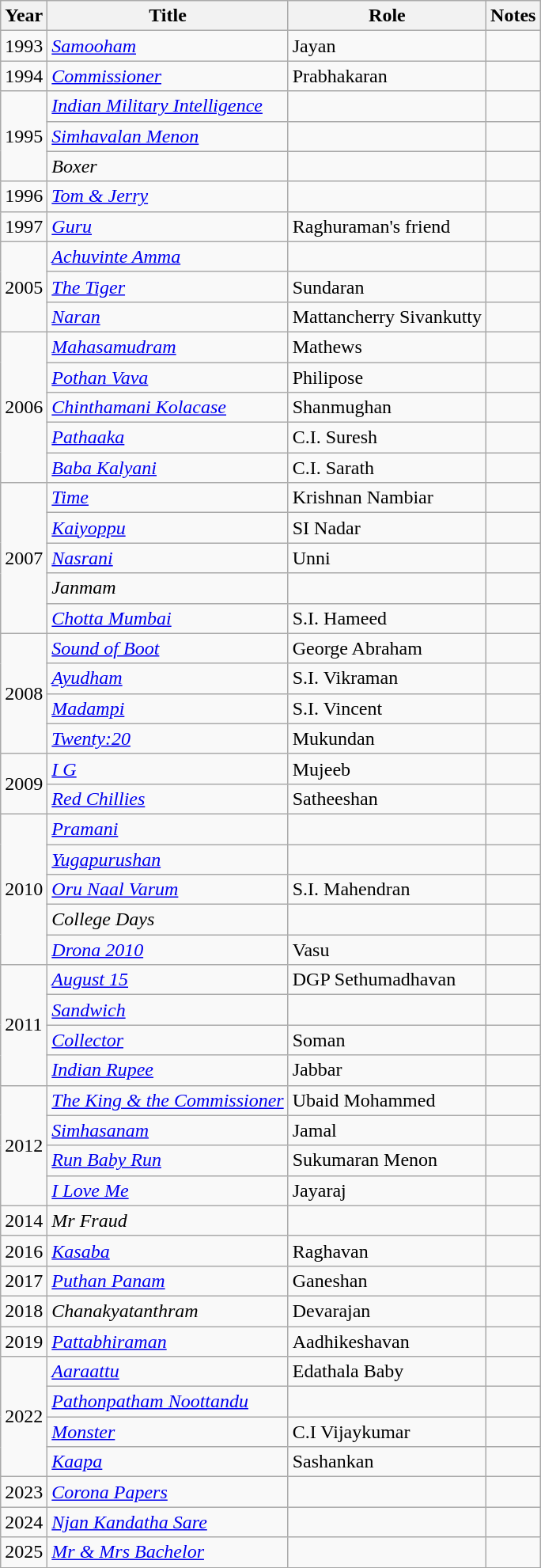<table class="wikitable sortable">
<tr>
<th>Year</th>
<th>Title</th>
<th>Role</th>
<th class="unsortable">Notes</th>
</tr>
<tr>
<td>1993</td>
<td><em><a href='#'>Samooham</a></em></td>
<td>Jayan</td>
<td></td>
</tr>
<tr>
<td>1994</td>
<td><em><a href='#'>Commissioner</a></em></td>
<td>Prabhakaran</td>
<td></td>
</tr>
<tr>
<td rowspan=3>1995</td>
<td><em><a href='#'>Indian Military Intelligence</a></em></td>
<td></td>
<td></td>
</tr>
<tr>
<td><em><a href='#'>Simhavalan Menon</a></em></td>
<td></td>
<td></td>
</tr>
<tr>
<td><em>Boxer</em></td>
<td></td>
<td></td>
</tr>
<tr>
<td>1996</td>
<td><em><a href='#'>Tom & Jerry</a></em></td>
<td></td>
<td></td>
</tr>
<tr>
<td>1997</td>
<td><em><a href='#'>Guru</a></em></td>
<td>Raghuraman's friend</td>
<td></td>
</tr>
<tr>
<td rowspan=3>2005</td>
<td><em><a href='#'>Achuvinte Amma</a></em></td>
<td></td>
<td></td>
</tr>
<tr>
<td><em><a href='#'>The Tiger</a></em></td>
<td>Sundaran</td>
<td></td>
</tr>
<tr>
<td><em><a href='#'>Naran</a></em></td>
<td>Mattancherry Sivankutty</td>
<td></td>
</tr>
<tr>
<td rowspan=5>2006</td>
<td><em><a href='#'>Mahasamudram</a></em></td>
<td>Mathews</td>
<td></td>
</tr>
<tr>
<td><em><a href='#'>Pothan Vava</a></em></td>
<td>Philipose</td>
<td></td>
</tr>
<tr>
<td><em><a href='#'>Chinthamani Kolacase</a></em></td>
<td>Shanmughan</td>
<td></td>
</tr>
<tr>
<td><em><a href='#'>Pathaaka</a></em></td>
<td>C.I. Suresh</td>
<td></td>
</tr>
<tr>
<td><em><a href='#'>Baba Kalyani</a></em></td>
<td>C.I. Sarath</td>
<td></td>
</tr>
<tr>
<td rowspan=5>2007</td>
<td><em><a href='#'>Time</a></em></td>
<td>Krishnan Nambiar</td>
<td></td>
</tr>
<tr>
<td><em><a href='#'>Kaiyoppu</a></em></td>
<td>SI Nadar</td>
<td></td>
</tr>
<tr>
<td><em><a href='#'>Nasrani</a></em></td>
<td>Unni</td>
<td></td>
</tr>
<tr>
<td><em>Janmam</em></td>
<td></td>
<td></td>
</tr>
<tr>
<td><em><a href='#'>Chotta Mumbai</a></em></td>
<td>S.I. Hameed</td>
<td></td>
</tr>
<tr>
<td rowspan=4>2008</td>
<td><em><a href='#'>Sound of Boot</a></em></td>
<td>George Abraham</td>
<td></td>
</tr>
<tr>
<td><em><a href='#'>Ayudham</a></em></td>
<td>S.I. Vikraman</td>
<td></td>
</tr>
<tr>
<td><em><a href='#'>Madampi</a></em></td>
<td>S.I. Vincent</td>
<td></td>
</tr>
<tr>
<td><em><a href='#'>Twenty:20</a></em></td>
<td>Mukundan</td>
<td></td>
</tr>
<tr>
<td rowspan=2>2009</td>
<td><em><a href='#'>I G</a></em></td>
<td>Mujeeb</td>
<td></td>
</tr>
<tr>
<td><em><a href='#'>Red Chillies</a></em></td>
<td>Satheeshan</td>
<td></td>
</tr>
<tr>
<td rowspan=5>2010</td>
<td><em><a href='#'>Pramani</a></em></td>
<td></td>
<td></td>
</tr>
<tr>
<td><em><a href='#'>Yugapurushan</a></em></td>
<td></td>
<td></td>
</tr>
<tr>
<td><em><a href='#'>Oru Naal Varum</a></em></td>
<td>S.I. Mahendran</td>
<td></td>
</tr>
<tr>
<td><em>College Days</em></td>
<td></td>
<td></td>
</tr>
<tr>
<td><em><a href='#'>Drona 2010</a></em></td>
<td>Vasu</td>
<td></td>
</tr>
<tr>
<td rowspan=4>2011</td>
<td><em><a href='#'>August 15</a> </em></td>
<td>DGP Sethumadhavan</td>
<td></td>
</tr>
<tr>
<td><em><a href='#'>Sandwich</a></em></td>
<td></td>
<td></td>
</tr>
<tr>
<td><em><a href='#'>Collector</a></em></td>
<td>Soman</td>
<td></td>
</tr>
<tr>
<td><em><a href='#'>Indian Rupee</a></em></td>
<td>Jabbar</td>
<td></td>
</tr>
<tr>
<td rowspan=4>2012</td>
<td><em><a href='#'>The King & the Commissioner</a></em></td>
<td>Ubaid Mohammed</td>
<td></td>
</tr>
<tr>
<td><em><a href='#'>Simhasanam</a></em></td>
<td>Jamal</td>
<td></td>
</tr>
<tr>
<td><em><a href='#'>Run Baby Run</a></em></td>
<td>Sukumaran Menon</td>
<td></td>
</tr>
<tr>
<td><em><a href='#'>I Love Me</a></em></td>
<td>Jayaraj</td>
<td></td>
</tr>
<tr>
<td>2014</td>
<td><em>Mr Fraud</em></td>
<td></td>
<td></td>
</tr>
<tr>
<td>2016</td>
<td><em><a href='#'>Kasaba</a></em></td>
<td>Raghavan</td>
<td></td>
</tr>
<tr>
<td>2017</td>
<td><em><a href='#'>Puthan Panam</a></em></td>
<td>Ganeshan</td>
<td></td>
</tr>
<tr>
<td>2018</td>
<td><em>Chanakyatanthram</em></td>
<td>Devarajan</td>
<td></td>
</tr>
<tr>
<td>2019</td>
<td><em><a href='#'>Pattabhiraman</a></em></td>
<td>Aadhikeshavan</td>
<td></td>
</tr>
<tr>
<td rowspan=4>2022</td>
<td><em><a href='#'>Aaraattu</a></em></td>
<td>Edathala Baby</td>
<td></td>
</tr>
<tr>
<td><em><a href='#'>Pathonpatham Noottandu</a></em></td>
<td></td>
<td></td>
</tr>
<tr>
<td><em><a href='#'>Monster</a></em></td>
<td>C.I Vijaykumar</td>
<td></td>
</tr>
<tr>
<td><em><a href='#'>Kaapa</a></em></td>
<td>Sashankan</td>
<td></td>
</tr>
<tr>
<td>2023</td>
<td><em><a href='#'>Corona Papers</a></em></td>
<td></td>
<td></td>
</tr>
<tr>
<td>2024</td>
<td><em><a href='#'>Njan Kandatha Sare</a></em></td>
<td></td>
<td></td>
</tr>
<tr>
<td>2025</td>
<td><em><a href='#'>Mr & Mrs Bachelor</a></em></td>
<td></td>
<td></td>
</tr>
<tr>
</tr>
</table>
